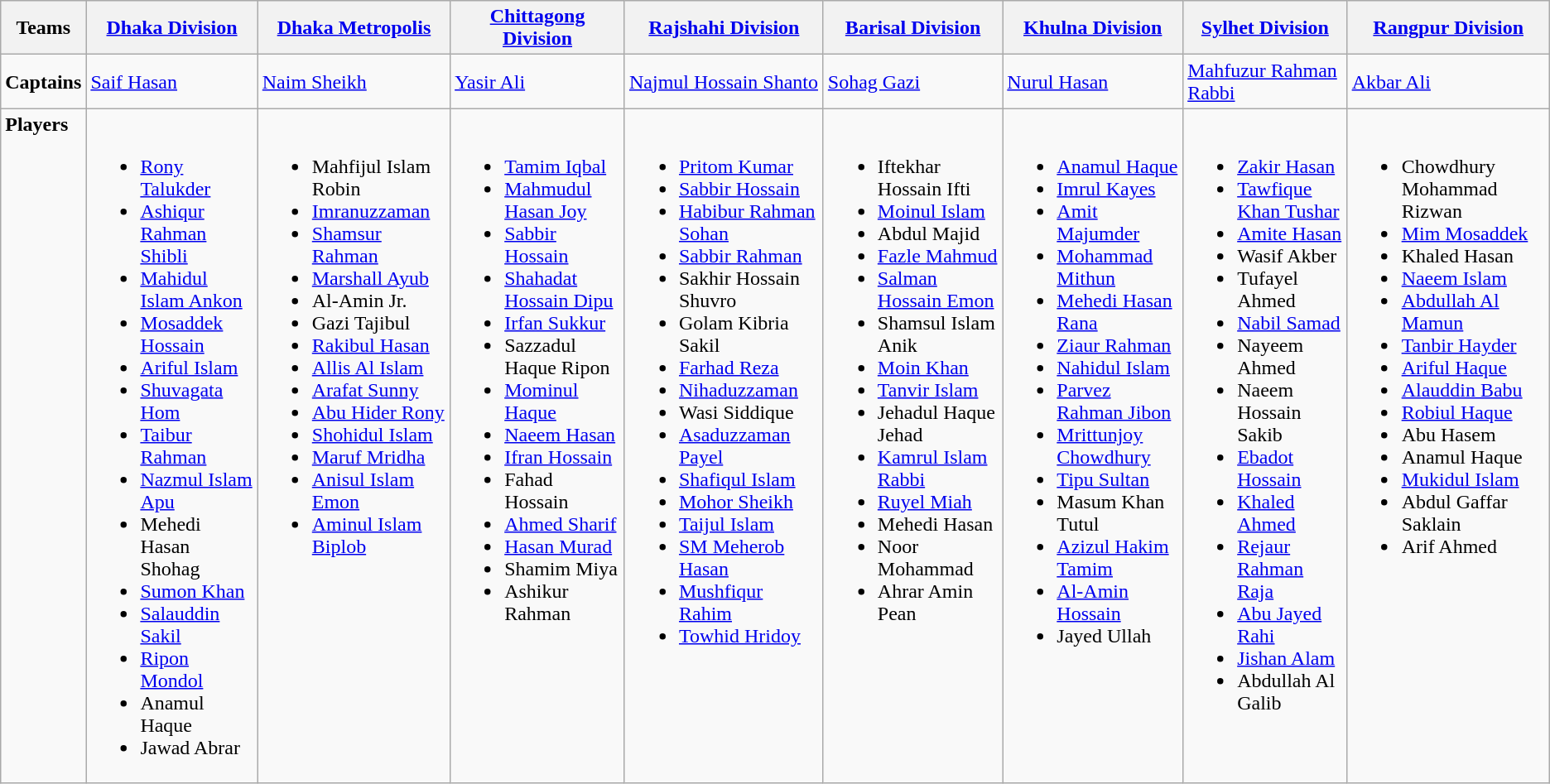<table class="wikitable">
<tr>
<th>Teams</th>
<th><a href='#'>Dhaka Division</a></th>
<th><a href='#'>Dhaka Metropolis</a></th>
<th><a href='#'>Chittagong Division</a></th>
<th><a href='#'>Rajshahi Division</a></th>
<th><a href='#'>Barisal Division</a></th>
<th><a href='#'>Khulna Division</a></th>
<th><a href='#'>Sylhet Division</a></th>
<th><a href='#'>Rangpur Division</a></th>
</tr>
<tr>
<td><strong>Captains</strong></td>
<td><a href='#'>Saif Hasan</a></td>
<td><a href='#'>Naim Sheikh</a></td>
<td><a href='#'>Yasir Ali</a></td>
<td><a href='#'>Najmul Hossain Shanto</a></td>
<td><a href='#'>Sohag Gazi</a></td>
<td><a href='#'>Nurul Hasan</a></td>
<td><a href='#'>Mahfuzur Rahman Rabbi</a></td>
<td><a href='#'>Akbar Ali</a></td>
</tr>
<tr>
<td valign=top><strong>Players</strong></td>
<td valign=top><br><ul><li><a href='#'>Rony Talukder</a></li><li><a href='#'>Ashiqur Rahman Shibli</a></li><li><a href='#'>Mahidul Islam Ankon</a></li><li><a href='#'>Mosaddek Hossain</a></li><li><a href='#'>Ariful Islam</a></li><li><a href='#'>Shuvagata Hom</a></li><li><a href='#'>Taibur Rahman</a></li><li><a href='#'>Nazmul Islam Apu</a></li><li>Mehedi Hasan Shohag</li><li><a href='#'>Sumon Khan</a></li><li><a href='#'>Salauddin Sakil</a></li><li><a href='#'>Ripon Mondol</a></li><li>Anamul Haque</li><li>Jawad Abrar</li></ul></td>
<td valign=top><br><ul><li>Mahfijul Islam Robin</li><li><a href='#'>Imranuzzaman</a></li><li><a href='#'>Shamsur Rahman</a></li><li><a href='#'>Marshall Ayub</a></li><li>Al-Amin Jr.</li><li>Gazi Tajibul</li><li><a href='#'>Rakibul Hasan</a></li><li><a href='#'>Allis Al Islam</a></li><li><a href='#'>Arafat Sunny</a></li><li><a href='#'>Abu Hider Rony</a></li><li><a href='#'>Shohidul Islam</a></li><li><a href='#'>Maruf Mridha</a></li><li><a href='#'>Anisul Islam Emon</a></li><li><a href='#'>Aminul Islam Biplob</a></li></ul></td>
<td valign=top><br><ul><li><a href='#'>Tamim Iqbal</a></li><li><a href='#'>Mahmudul Hasan Joy</a></li><li><a href='#'>Sabbir Hossain</a></li><li><a href='#'>Shahadat Hossain Dipu</a></li><li><a href='#'>Irfan Sukkur</a></li><li>Sazzadul Haque Ripon</li><li><a href='#'>Mominul Haque</a></li><li><a href='#'>Naeem Hasan</a></li><li><a href='#'>Ifran Hossain</a></li><li>Fahad Hossain</li><li><a href='#'>Ahmed Sharif</a></li><li><a href='#'>Hasan Murad</a></li><li>Shamim Miya</li><li>Ashikur Rahman</li></ul></td>
<td valign=top><br><ul><li><a href='#'>Pritom Kumar</a></li><li><a href='#'>Sabbir Hossain</a></li><li><a href='#'>Habibur Rahman Sohan</a></li><li><a href='#'>Sabbir Rahman</a></li><li>Sakhir Hossain Shuvro</li><li>Golam Kibria Sakil</li><li><a href='#'>Farhad Reza</a></li><li><a href='#'>Nihaduzzaman</a></li><li>Wasi Siddique</li><li><a href='#'>Asaduzzaman Payel</a></li><li><a href='#'>Shafiqul Islam</a></li><li><a href='#'>Mohor Sheikh</a></li><li><a href='#'>Taijul Islam</a></li><li><a href='#'>SM Meherob Hasan</a></li><li><a href='#'>Mushfiqur Rahim</a></li><li><a href='#'>Towhid Hridoy</a></li></ul></td>
<td valign=top><br><ul><li>Iftekhar Hossain Ifti</li><li><a href='#'>Moinul Islam</a></li><li>Abdul Majid</li><li><a href='#'>Fazle Mahmud</a></li><li><a href='#'>Salman Hossain Emon</a></li><li>Shamsul Islam Anik</li><li><a href='#'>Moin Khan</a></li><li><a href='#'>Tanvir Islam</a></li><li>Jehadul Haque Jehad</li><li><a href='#'>Kamrul Islam Rabbi</a></li><li><a href='#'>Ruyel Miah</a></li><li>Mehedi Hasan</li><li>Noor Mohammad</li><li>Ahrar Amin Pean</li></ul></td>
<td valign=top><br><ul><li><a href='#'>Anamul Haque</a></li><li><a href='#'>Imrul Kayes</a></li><li><a href='#'>Amit Majumder</a></li><li><a href='#'>Mohammad Mithun</a></li><li><a href='#'>Mehedi Hasan Rana</a></li><li><a href='#'>Ziaur Rahman</a></li><li><a href='#'>Nahidul Islam</a></li><li><a href='#'>Parvez Rahman Jibon</a></li><li><a href='#'>Mrittunjoy Chowdhury</a></li><li><a href='#'>Tipu Sultan</a></li><li>Masum Khan Tutul</li><li><a href='#'>Azizul Hakim Tamim</a></li><li><a href='#'>Al-Amin Hossain</a></li><li>Jayed Ullah</li></ul></td>
<td valign=top><br><ul><li><a href='#'>Zakir Hasan</a></li><li><a href='#'>Tawfique Khan Tushar</a></li><li><a href='#'>Amite Hasan</a></li><li>Wasif Akber</li><li>Tufayel Ahmed</li><li><a href='#'>Nabil Samad</a></li><li>Nayeem Ahmed</li><li>Naeem Hossain Sakib</li><li><a href='#'>Ebadot Hossain</a></li><li><a href='#'>Khaled Ahmed</a></li><li><a href='#'>Rejaur Rahman Raja</a></li><li><a href='#'>Abu Jayed Rahi</a></li><li><a href='#'>Jishan Alam</a></li><li>Abdullah Al Galib</li></ul></td>
<td valign=top><br><ul><li>Chowdhury Mohammad Rizwan</li><li><a href='#'>Mim Mosaddek</a></li><li>Khaled Hasan</li><li><a href='#'>Naeem Islam</a></li><li><a href='#'>Abdullah Al Mamun</a></li><li><a href='#'>Tanbir Hayder</a></li><li><a href='#'>Ariful Haque</a></li><li><a href='#'>Alauddin Babu</a></li><li><a href='#'>Robiul Haque</a></li><li>Abu Hasem</li><li>Anamul Haque</li><li><a href='#'>Mukidul Islam</a></li><li>Abdul Gaffar Saklain</li><li>Arif Ahmed</li></ul></td>
</tr>
</table>
